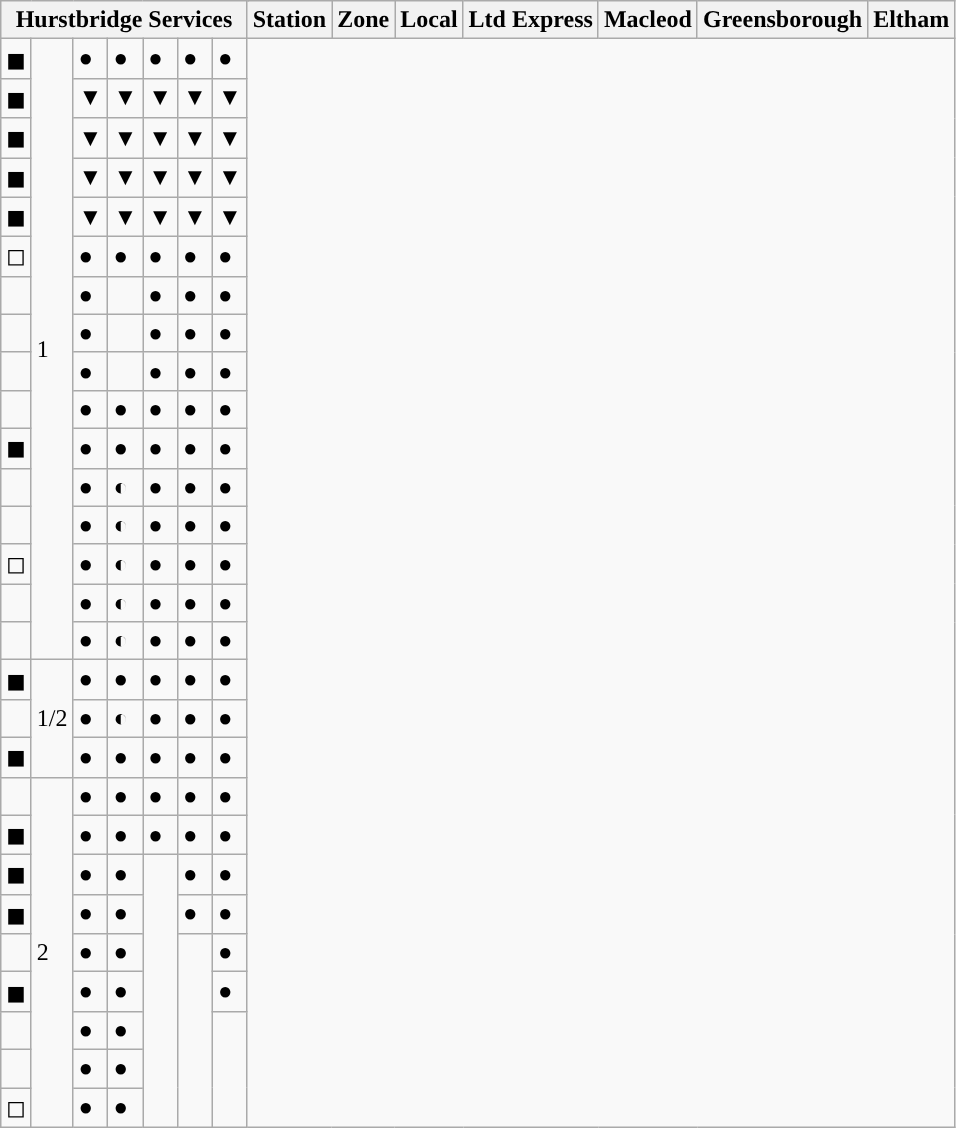<table class="wikitable defaultcenter col1left">
<tr>
<th colspan="8" style="background:#"><span>Hurstbridge Services</span></th>
<th>Station</th>
<th>Zone</th>
<th>Local</th>
<th>Ltd Express</th>
<th>Macleod</th>
<th>Greensborough</th>
<th>Eltham</th>
</tr>
<tr>
<td>◼ </td>
<td rowspan="16">1</td>
<td>●</td>
<td>●</td>
<td>●</td>
<td>●</td>
<td>●</td>
</tr>
<tr>
<td>◼ </td>
<td>▼</td>
<td>▼</td>
<td>▼</td>
<td>▼</td>
<td>▼</td>
</tr>
<tr>
<td>◼ </td>
<td>▼</td>
<td>▼</td>
<td>▼</td>
<td>▼</td>
<td>▼</td>
</tr>
<tr>
<td>◼ </td>
<td>▼</td>
<td>▼</td>
<td>▼</td>
<td>▼</td>
<td>▼</td>
</tr>
<tr>
<td>◼ </td>
<td>▼</td>
<td>▼</td>
<td>▼</td>
<td>▼</td>
<td>▼</td>
</tr>
<tr>
<td>◻ </td>
<td>●</td>
<td>●</td>
<td>●</td>
<td>●</td>
<td>●</td>
</tr>
<tr>
<td> </td>
<td>●</td>
<td></td>
<td>●</td>
<td>●</td>
<td>●</td>
</tr>
<tr>
<td> </td>
<td>●</td>
<td></td>
<td>●</td>
<td>●</td>
<td>●</td>
</tr>
<tr>
<td> </td>
<td>●</td>
<td></td>
<td>●</td>
<td>●</td>
<td>●</td>
</tr>
<tr>
<td> </td>
<td>●</td>
<td>●</td>
<td>●</td>
<td>●</td>
<td>●</td>
</tr>
<tr>
<td>◼ </td>
<td>●</td>
<td>●</td>
<td>●</td>
<td>●</td>
<td>●</td>
</tr>
<tr>
<td> </td>
<td>●</td>
<td>◐</td>
<td>●</td>
<td>●</td>
<td>●</td>
</tr>
<tr>
<td> </td>
<td>●</td>
<td>◐</td>
<td>●</td>
<td>●</td>
<td>●</td>
</tr>
<tr>
<td>◻ </td>
<td>●</td>
<td>◐</td>
<td>●</td>
<td>●</td>
<td>●</td>
</tr>
<tr>
<td> </td>
<td>●</td>
<td>◐</td>
<td>●</td>
<td>●</td>
<td>●</td>
</tr>
<tr>
<td> </td>
<td>●</td>
<td>◐</td>
<td>●</td>
<td>●</td>
<td>●</td>
</tr>
<tr>
<td>◼ </td>
<td rowspan="3">1/2</td>
<td>●</td>
<td>●</td>
<td>●</td>
<td>●</td>
<td>●</td>
</tr>
<tr>
<td> </td>
<td>●</td>
<td>◐</td>
<td>●</td>
<td>●</td>
<td>●</td>
</tr>
<tr>
<td>◼ </td>
<td>●</td>
<td>●</td>
<td>●</td>
<td>●</td>
<td>●</td>
</tr>
<tr>
<td> </td>
<td rowspan="9">2</td>
<td>●</td>
<td>●</td>
<td>●</td>
<td>●</td>
<td>●</td>
</tr>
<tr>
<td>◼ </td>
<td>●</td>
<td>●</td>
<td>●</td>
<td>●</td>
<td>●</td>
</tr>
<tr>
<td>◼ </td>
<td>●</td>
<td>●</td>
<td rowspan="7"></td>
<td>●</td>
<td>●</td>
</tr>
<tr>
<td>◼ </td>
<td>●</td>
<td>●</td>
<td>●</td>
<td>●</td>
</tr>
<tr>
<td> </td>
<td>●</td>
<td>●</td>
<td rowspan="5"></td>
<td>●</td>
</tr>
<tr>
<td>◼ </td>
<td>●</td>
<td>●</td>
<td>●</td>
</tr>
<tr>
<td> </td>
<td>●</td>
<td>●</td>
<td rowspan="3"></td>
</tr>
<tr>
<td> </td>
<td>●</td>
<td>●</td>
</tr>
<tr>
<td>◻ </td>
<td>●</td>
<td>●</td>
</tr>
</table>
